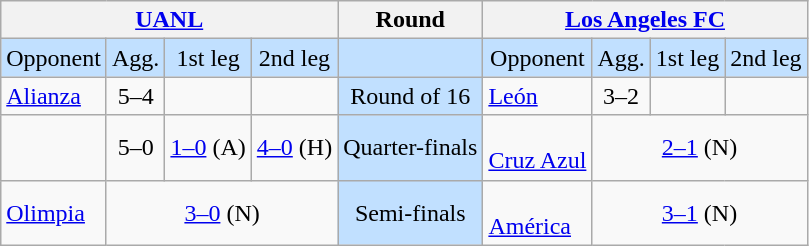<table class="wikitable" style="text-align:center">
<tr>
<th colspan="4"> <a href='#'>UANL</a></th>
<th>Round</th>
<th colspan="4"> <a href='#'>Los Angeles FC</a></th>
</tr>
<tr style="background:#C1E0FF">
<td>Opponent</td>
<td>Agg.</td>
<td>1st leg</td>
<td>2nd leg</td>
<td></td>
<td>Opponent</td>
<td>Agg.</td>
<td>1st leg</td>
<td>2nd leg</td>
</tr>
<tr>
<td style="text-align:left"> <a href='#'>Alianza</a></td>
<td>5–4</td>
<td></td>
<td></td>
<td style="background:#C1E0FF">Round of 16</td>
<td style="text-align:left"> <a href='#'>León</a></td>
<td>3–2</td>
<td></td>
<td></td>
</tr>
<tr>
<td style="text-align:left"></td>
<td>5–0</td>
<td><a href='#'>1–0</a> (A)</td>
<td><a href='#'>4–0</a> (H)</td>
<td style="background:#C1E0FF">Quarter-finals</td>
<td style="text-align:left"><br> <a href='#'>Cruz Azul</a></td>
<td colspan="3"><a href='#'>2–1</a> (N)</td>
</tr>
<tr>
<td style="text-align:left"> <a href='#'>Olimpia</a></td>
<td colspan="3"><a href='#'>3–0</a> (N)</td>
<td style="background:#C1E0FF">Semi-finals</td>
<td style="text-align:left"><br> <a href='#'>América</a></td>
<td colspan="3"><a href='#'>3–1</a> (N)</td>
</tr>
</table>
